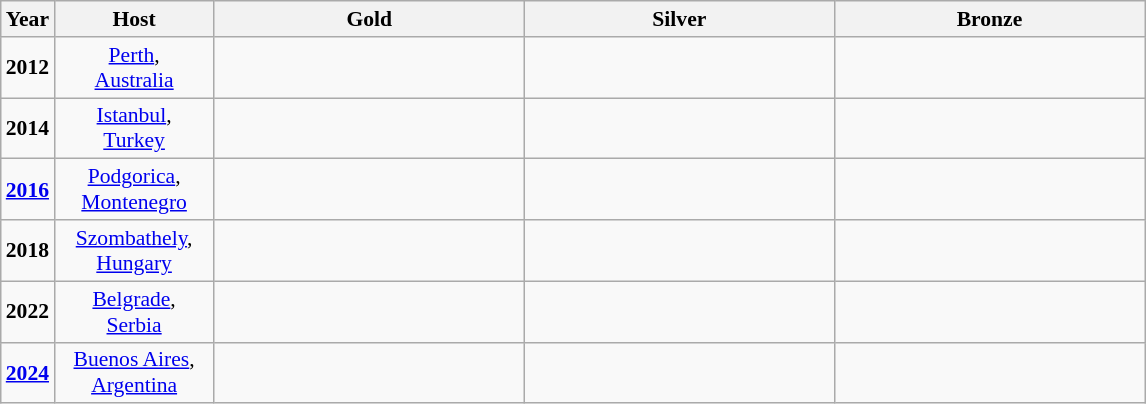<table class=wikitable style="border:1px solid #AAAAAA;font-size:90%">
<tr>
<th width=20>Year</th>
<th width=100>Host</th>
<th width=200> Gold</th>
<th width=200> Silver</th>
<th width=200> Bronze</th>
</tr>
<tr align=center>
<td><strong>2012</strong></td>
<td><a href='#'>Perth</a>,<br><a href='#'>Australia</a></td>
<td><strong></strong></td>
<td></td>
<td></td>
</tr>
<tr align=center>
<td><strong>2014</strong></td>
<td><a href='#'>Istanbul</a>,<br><a href='#'>Turkey</a></td>
<td><strong></strong></td>
<td></td>
<td></td>
</tr>
<tr align=center>
<td><strong><a href='#'>2016</a></strong></td>
<td><a href='#'>Podgorica</a>,<br><a href='#'>Montenegro</a></td>
<td><strong></strong></td>
<td></td>
<td></td>
</tr>
<tr align=center>
<td><strong>2018</strong></td>
<td><a href='#'>Szombathely</a>,<br><a href='#'>Hungary</a></td>
<td><strong></strong></td>
<td></td>
<td></td>
</tr>
<tr align=center>
<td><strong>2022</strong></td>
<td><a href='#'>Belgrade</a>,<br><a href='#'>Serbia</a></td>
<td><strong></strong></td>
<td></td>
<td></td>
</tr>
<tr align=center>
<td><strong><a href='#'>2024</a></strong></td>
<td><a href='#'>Buenos Aires</a>,<br><a href='#'>Argentina</a></td>
<td><strong></strong></td>
<td></td>
<td></td>
</tr>
</table>
